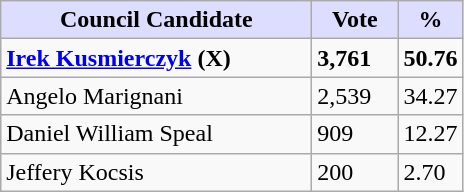<table class="wikitable sortable">
<tr>
<th style="background:#ddf; width:200px;">Council Candidate</th>
<th style="background:#ddf; width:50px;">Vote</th>
<th style="background:#ddf; width:30px;">%</th>
</tr>
<tr>
<td><strong><a href='#'>Irek Kusmierczyk</a> (X)</strong></td>
<td><strong>3,761</strong></td>
<td><strong>50.76</strong></td>
</tr>
<tr>
<td>Angelo Marignani</td>
<td>2,539</td>
<td>34.27</td>
</tr>
<tr>
<td>Daniel William Speal</td>
<td>909</td>
<td>12.27</td>
</tr>
<tr>
<td>Jeffery Kocsis</td>
<td>200</td>
<td>2.70</td>
</tr>
</table>
